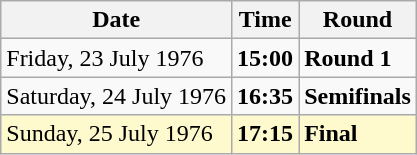<table class="wikitable">
<tr>
<th>Date</th>
<th>Time</th>
<th>Round</th>
</tr>
<tr>
<td>Friday, 23 July 1976</td>
<td><strong>15:00</strong></td>
<td><strong>Round 1</strong></td>
</tr>
<tr>
<td>Saturday, 24 July 1976</td>
<td><strong>16:35</strong></td>
<td><strong>Semifinals</strong></td>
</tr>
<tr style=background:lemonchiffon>
<td>Sunday, 25 July 1976</td>
<td><strong>17:15</strong></td>
<td><strong>Final</strong></td>
</tr>
</table>
